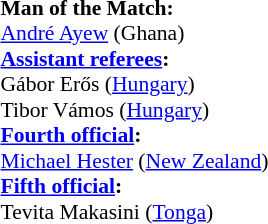<table style="width:50%;font-size:90%">
<tr>
<td><br><strong>Man of the Match:</strong>
<br><a href='#'>André Ayew</a> (Ghana)<br><strong><a href='#'>Assistant referees</a>:</strong>
<br>Gábor Erős (<a href='#'>Hungary</a>)
<br>Tibor Vámos (<a href='#'>Hungary</a>)
<br><strong><a href='#'>Fourth official</a>:</strong>
<br><a href='#'>Michael Hester</a> (<a href='#'>New Zealand</a>)
<br><strong><a href='#'>Fifth official</a>:</strong>
<br>Tevita Makasini (<a href='#'>Tonga</a>)</td>
</tr>
</table>
